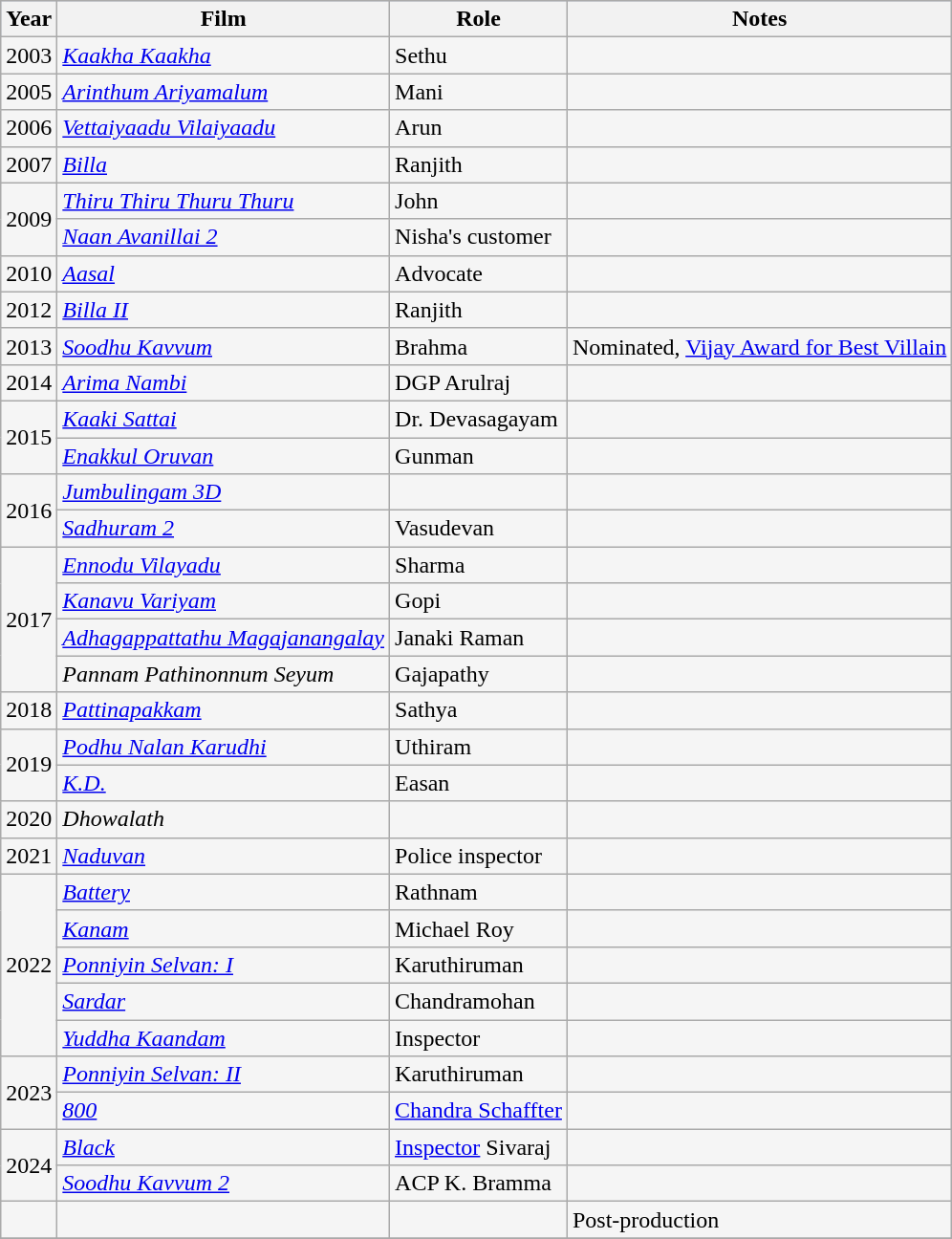<table class="wikitable sortable" style="background:#f5f5f5;">
<tr style="background:#B0C4DE;">
<th>Year</th>
<th>Film</th>
<th>Role</th>
<th class=unsortable>Notes</th>
</tr>
<tr>
<td>2003</td>
<td><em><a href='#'>Kaakha Kaakha</a></em></td>
<td>Sethu</td>
<td></td>
</tr>
<tr>
<td>2005</td>
<td><em><a href='#'>Arinthum Ariyamalum</a></em></td>
<td>Mani</td>
<td></td>
</tr>
<tr>
<td>2006</td>
<td><em><a href='#'>Vettaiyaadu Vilaiyaadu</a></em></td>
<td>Arun</td>
<td></td>
</tr>
<tr>
<td>2007</td>
<td><em><a href='#'>Billa</a></em></td>
<td>Ranjith</td>
<td></td>
</tr>
<tr>
<td rowspan="2">2009</td>
<td><em><a href='#'>Thiru Thiru Thuru Thuru</a></em></td>
<td>John</td>
<td></td>
</tr>
<tr>
<td><em><a href='#'>Naan Avanillai 2</a></em></td>
<td>Nisha's customer</td>
<td></td>
</tr>
<tr>
<td>2010</td>
<td><em><a href='#'>Aasal</a></em></td>
<td>Advocate</td>
<td></td>
</tr>
<tr>
<td>2012</td>
<td><em><a href='#'>Billa II</a></em></td>
<td>Ranjith</td>
<td></td>
</tr>
<tr>
<td>2013</td>
<td><em><a href='#'>Soodhu Kavvum</a></em></td>
<td>Brahma</td>
<td>Nominated, <a href='#'>Vijay Award for Best Villain</a></td>
</tr>
<tr>
<td>2014</td>
<td><em><a href='#'>Arima Nambi</a></em></td>
<td>DGP Arulraj</td>
<td></td>
</tr>
<tr>
<td rowspan="2">2015</td>
<td><em><a href='#'>Kaaki Sattai</a></em></td>
<td>Dr. Devasagayam</td>
<td></td>
</tr>
<tr>
<td><em><a href='#'>Enakkul Oruvan</a></em></td>
<td>Gunman</td>
<td></td>
</tr>
<tr>
<td rowspan="2">2016</td>
<td><em><a href='#'>Jumbulingam 3D</a></em></td>
<td></td>
<td></td>
</tr>
<tr>
<td><em><a href='#'>Sadhuram 2</a></em></td>
<td>Vasudevan</td>
<td></td>
</tr>
<tr>
<td rowspan="4">2017</td>
<td><em><a href='#'>Ennodu Vilayadu</a></em></td>
<td>Sharma</td>
<td></td>
</tr>
<tr>
<td><em><a href='#'>Kanavu Variyam</a></em></td>
<td>Gopi</td>
<td></td>
</tr>
<tr>
<td><em><a href='#'>Adhagappattathu Magajanangalay</a></em></td>
<td>Janaki Raman</td>
<td></td>
</tr>
<tr>
<td><em>Pannam Pathinonnum Seyum</em></td>
<td>Gajapathy</td>
<td></td>
</tr>
<tr>
<td>2018</td>
<td><em><a href='#'>Pattinapakkam</a></em></td>
<td>Sathya</td>
<td></td>
</tr>
<tr>
<td rowspan="2">2019</td>
<td><em><a href='#'>Podhu Nalan Karudhi</a></em></td>
<td>Uthiram</td>
<td></td>
</tr>
<tr>
<td><em><a href='#'>K.D.</a></em></td>
<td>Easan</td>
<td></td>
</tr>
<tr>
<td rowspan="1">2020</td>
<td><em>Dhowalath</em></td>
<td></td>
<td></td>
</tr>
<tr>
<td>2021</td>
<td><em><a href='#'>Naduvan</a></em></td>
<td>Police inspector</td>
<td></td>
</tr>
<tr>
<td rowspan="5">2022</td>
<td><em><a href='#'>Battery</a></em></td>
<td>Rathnam</td>
<td></td>
</tr>
<tr>
<td><a href='#'><em>Kanam</em></a></td>
<td>Michael Roy</td>
<td></td>
</tr>
<tr>
<td><em><a href='#'>Ponniyin Selvan: I</a></em></td>
<td>Karuthiruman</td>
<td></td>
</tr>
<tr>
<td><em><a href='#'>Sardar</a></em></td>
<td>Chandramohan</td>
<td></td>
</tr>
<tr>
<td><em><a href='#'>Yuddha Kaandam</a></em></td>
<td>Inspector</td>
<td></td>
</tr>
<tr>
<td rowspan=2>2023</td>
<td><em><a href='#'>Ponniyin Selvan: II</a></em></td>
<td>Karuthiruman</td>
<td></td>
</tr>
<tr>
<td><em><a href='#'>800</a></em></td>
<td><a href='#'>Chandra Schaffter</a></td>
<td></td>
</tr>
<tr>
<td rowspan=2>2024</td>
<td><em><a href='#'>Black</a></em></td>
<td><a href='#'>Inspector</a> Sivaraj</td>
<td></td>
</tr>
<tr>
<td><em><a href='#'>Soodhu Kavvum 2</a></em></td>
<td>ACP K. Bramma</td>
<td></td>
</tr>
<tr>
<td></td>
<td></td>
<td></td>
<td>Post-production</td>
</tr>
<tr>
</tr>
</table>
